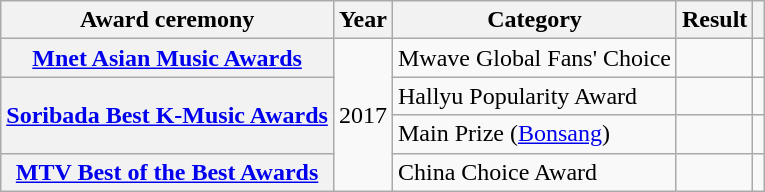<table class="wikitable plainrowheaders">
<tr>
<th>Award ceremony</th>
<th>Year</th>
<th>Category</th>
<th>Result</th>
<th><abbr></abbr></th>
</tr>
<tr>
<th scope="row"><a href='#'>Mnet Asian Music Awards</a></th>
<td rowspan="4">2017</td>
<td>Mwave Global Fans' Choice</td>
<td></td>
<td></td>
</tr>
<tr>
<th scope="row" rowspan="2"><a href='#'>Soribada Best K-Music Awards</a></th>
<td>Hallyu Popularity Award</td>
<td></td>
<td></td>
</tr>
<tr>
<td>Main Prize (<a href='#'>Bonsang</a>)</td>
<td></td>
<td></td>
</tr>
<tr>
<th scope="row"><a href='#'>MTV Best of the Best Awards</a></th>
<td>China Choice Award</td>
<td></td>
<td></td>
</tr>
</table>
